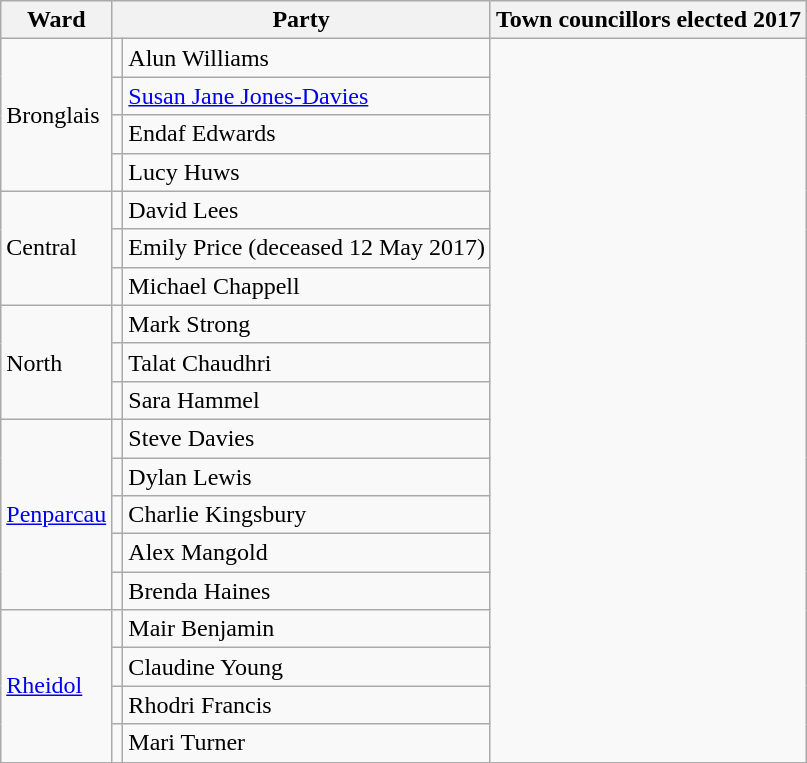<table class="wikitable">
<tr>
<th>Ward</th>
<th colspan=2>Party</th>
<th>Town councillors elected 2017</th>
</tr>
<tr>
<td rowspan="4">Bronglais</td>
<td></td>
<td>Alun Williams</td>
</tr>
<tr>
<td></td>
<td><a href='#'>Susan Jane Jones-Davies</a></td>
</tr>
<tr>
<td></td>
<td>Endaf Edwards</td>
</tr>
<tr>
<td></td>
<td>Lucy Huws</td>
</tr>
<tr>
<td rowspan="3">Central</td>
<td></td>
<td>David Lees</td>
</tr>
<tr>
<td></td>
<td>Emily Price (deceased 12 May 2017)</td>
</tr>
<tr>
<td></td>
<td>Michael Chappell</td>
</tr>
<tr>
<td rowspan="3">North</td>
<td></td>
<td>Mark Strong</td>
</tr>
<tr>
<td></td>
<td>Talat Chaudhri</td>
</tr>
<tr>
<td></td>
<td>Sara Hammel</td>
</tr>
<tr>
<td rowspan="5"><a href='#'>Penparcau</a></td>
<td></td>
<td>Steve Davies</td>
</tr>
<tr>
<td></td>
<td>Dylan Lewis</td>
</tr>
<tr>
<td></td>
<td>Charlie Kingsbury</td>
</tr>
<tr>
<td></td>
<td>Alex Mangold</td>
</tr>
<tr>
<td></td>
<td>Brenda Haines</td>
</tr>
<tr>
<td rowspan="4"><a href='#'>Rheidol</a></td>
<td></td>
<td>Mair Benjamin</td>
</tr>
<tr>
<td></td>
<td>Claudine Young</td>
</tr>
<tr>
<td></td>
<td>Rhodri Francis</td>
</tr>
<tr>
<td></td>
<td>Mari Turner</td>
</tr>
</table>
